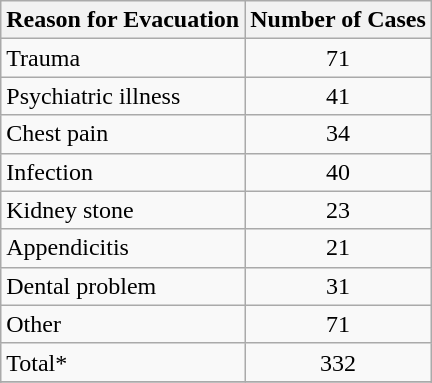<table class="wikitable">
<tr>
<th>Reason for Evacuation</th>
<th>Number of Cases</th>
</tr>
<tr>
<td>Trauma</td>
<td align="center">71</td>
</tr>
<tr>
<td>Psychiatric illness</td>
<td align="center">41</td>
</tr>
<tr>
<td>Chest pain</td>
<td align="center">34</td>
</tr>
<tr>
<td>Infection</td>
<td align="center">40</td>
</tr>
<tr>
<td>Kidney stone</td>
<td align="center">23</td>
</tr>
<tr>
<td>Appendicitis</td>
<td align="center">21</td>
</tr>
<tr>
<td>Dental problem</td>
<td align="center">31</td>
</tr>
<tr>
<td>Other</td>
<td align="center">71</td>
</tr>
<tr>
<td>Total*</td>
<td align="center">332</td>
</tr>
<tr>
</tr>
<tr>
</tr>
</table>
